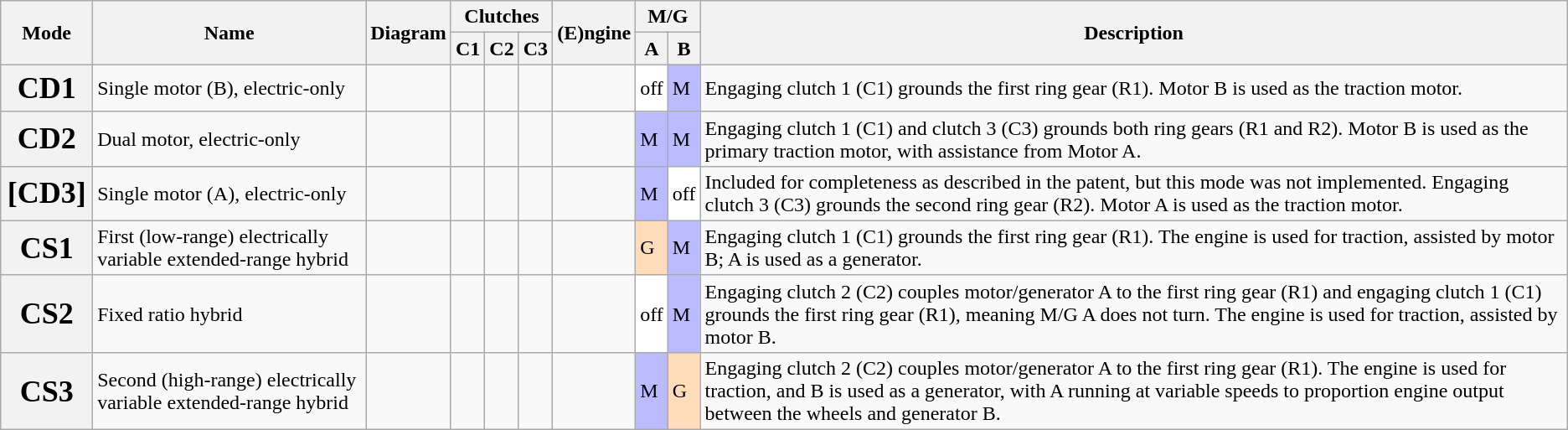<table class="wikitable" style="font-size:100%;text-align:left;">
<tr>
<th rowspan=2>Mode</th>
<th rowspan=2>Name</th>
<th rowspan=2>Diagram</th>
<th colspan=3>Clutches</th>
<th rowspan=2>(E)ngine</th>
<th colspan=2>M/G</th>
<th rowspan=2>Description</th>
</tr>
<tr>
<th>C1</th>
<th>C2</th>
<th>C3</th>
<th>A</th>
<th>B</th>
</tr>
<tr>
<th style="font-size:150%;">CD1</th>
<td>Single motor (B), electric-only</td>
<td></td>
<td></td>
<td></td>
<td></td>
<td></td>
<td style="background:#fff;">off</td>
<td style="background:#bbf;">M</td>
<td>Engaging clutch 1 (C1) grounds the first ring gear (R1). Motor B is used as the traction motor.</td>
</tr>
<tr>
<th style="font-size:150%;">CD2</th>
<td>Dual motor, electric-only</td>
<td></td>
<td></td>
<td></td>
<td></td>
<td></td>
<td style="background:#bbf;">M</td>
<td style="background:#bbf;">M</td>
<td>Engaging clutch 1 (C1) and clutch 3 (C3) grounds both ring gears (R1 and R2). Motor B is used as the primary traction motor, with assistance from Motor A.</td>
</tr>
<tr>
<th style="font-size:150%;">[CD3]</th>
<td>Single motor (A), electric-only</td>
<td></td>
<td></td>
<td></td>
<td></td>
<td></td>
<td style="background:#bbf;">M</td>
<td style="background:#fff;">off</td>
<td>Included for completeness as described in the patent, but this mode was not implemented. Engaging clutch 3 (C3) grounds the second ring gear (R2). Motor A is used as the traction motor.</td>
</tr>
<tr>
<th style="font-size:150%;">CS1</th>
<td>First (low-range) electrically variable extended-range hybrid</td>
<td></td>
<td></td>
<td></td>
<td></td>
<td></td>
<td style="background:#fdb;">G</td>
<td style="background:#bbf;">M</td>
<td>Engaging clutch 1 (C1) grounds the first ring gear (R1). The engine is used for traction, assisted by motor B; A is used as a generator.</td>
</tr>
<tr>
<th style="font-size:150%;">CS2</th>
<td>Fixed ratio hybrid</td>
<td></td>
<td></td>
<td></td>
<td></td>
<td></td>
<td style="background:#fff;">off</td>
<td style="background:#bbf;">M</td>
<td>Engaging clutch 2 (C2) couples motor/generator A to the first ring gear (R1) and engaging clutch 1 (C1) grounds the first ring gear (R1), meaning M/G A does not turn. The engine is used for traction, assisted by motor B.</td>
</tr>
<tr>
<th style="font-size:150%;">CS3</th>
<td>Second (high-range) electrically variable extended-range hybrid</td>
<td></td>
<td></td>
<td></td>
<td></td>
<td></td>
<td style="background:#bbf;">M</td>
<td style="background:#fdb;">G</td>
<td>Engaging clutch 2 (C2) couples motor/generator A to the first ring gear (R1). The engine is used for traction, and B is used as a generator, with A running at variable speeds to proportion engine output between the wheels and generator B.</td>
</tr>
</table>
